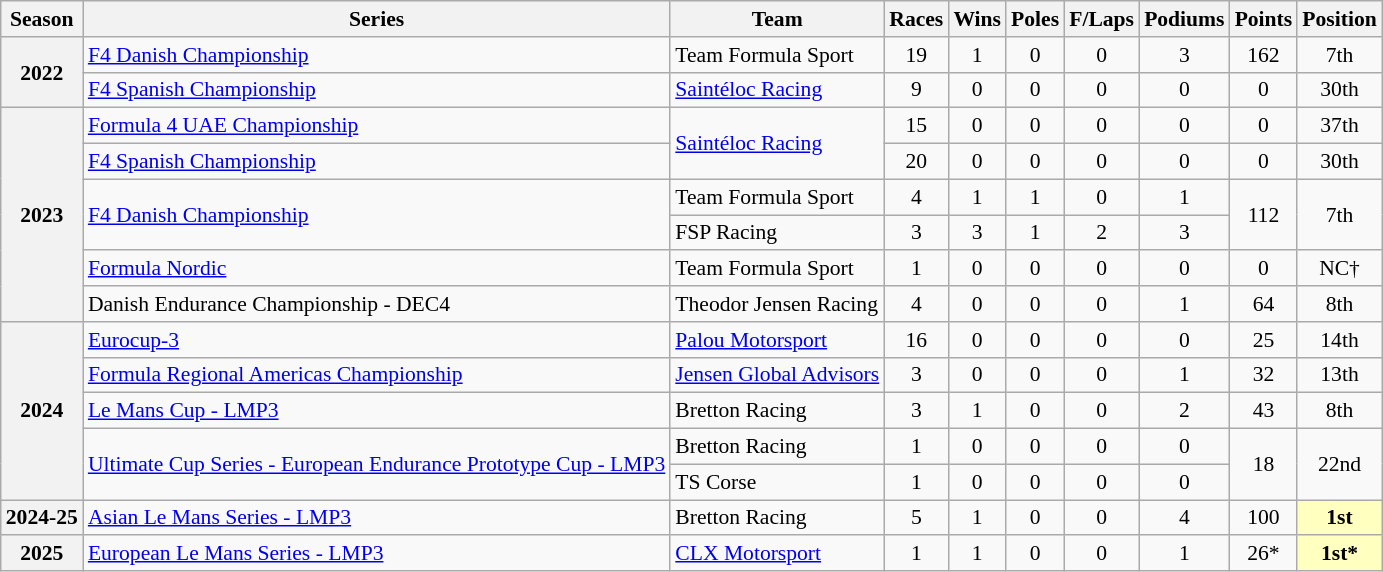<table class="wikitable" style="font-size: 90%; text-align:center">
<tr>
<th>Season</th>
<th>Series</th>
<th>Team</th>
<th>Races</th>
<th>Wins</th>
<th>Poles</th>
<th>F/Laps</th>
<th>Podiums</th>
<th>Points</th>
<th>Position</th>
</tr>
<tr>
<th rowspan="2">2022</th>
<td align="left"><a href='#'>F4 Danish Championship</a></td>
<td align="left">Team Formula Sport</td>
<td>19</td>
<td>1</td>
<td>0</td>
<td>0</td>
<td>3</td>
<td>162</td>
<td>7th</td>
</tr>
<tr>
<td align="left"><a href='#'>F4 Spanish Championship</a></td>
<td align="left"><a href='#'>Saintéloc Racing</a></td>
<td>9</td>
<td>0</td>
<td>0</td>
<td>0</td>
<td>0</td>
<td>0</td>
<td>30th</td>
</tr>
<tr>
<th rowspan="6">2023</th>
<td align="left"><a href='#'>Formula 4 UAE Championship</a></td>
<td align="left" rowspan="2"><a href='#'>Saintéloc Racing</a></td>
<td>15</td>
<td>0</td>
<td>0</td>
<td>0</td>
<td>0</td>
<td>0</td>
<td>37th</td>
</tr>
<tr>
<td align="left"><a href='#'>F4 Spanish Championship</a></td>
<td>20</td>
<td>0</td>
<td>0</td>
<td>0</td>
<td>0</td>
<td>0</td>
<td>30th</td>
</tr>
<tr>
<td rowspan="2" align="left"><a href='#'>F4 Danish Championship</a></td>
<td align="left">Team Formula Sport</td>
<td>4</td>
<td>1</td>
<td>1</td>
<td>0</td>
<td>1</td>
<td rowspan="2">112</td>
<td rowspan="2">7th</td>
</tr>
<tr>
<td align=left>FSP Racing</td>
<td>3</td>
<td>3</td>
<td>1</td>
<td>2</td>
<td>3</td>
</tr>
<tr>
<td align=left><a href='#'>Formula Nordic</a></td>
<td align="left">Team Formula Sport</td>
<td>1</td>
<td>0</td>
<td>0</td>
<td>0</td>
<td>0</td>
<td>0</td>
<td>NC†</td>
</tr>
<tr>
<td align="left">Danish Endurance Championship - DEC4</td>
<td align="left">Theodor Jensen Racing</td>
<td>4</td>
<td>0</td>
<td>0</td>
<td>0</td>
<td>1</td>
<td>64</td>
<td>8th</td>
</tr>
<tr>
<th rowspan="5">2024</th>
<td align="left"><a href='#'>Eurocup-3</a></td>
<td align="left"><a href='#'>Palou Motorsport</a></td>
<td>16</td>
<td>0</td>
<td>0</td>
<td>0</td>
<td>0</td>
<td>25</td>
<td>14th</td>
</tr>
<tr>
<td align="left"><a href='#'>Formula Regional Americas Championship</a></td>
<td align="left"><a href='#'>Jensen Global Advisors</a></td>
<td>3</td>
<td>0</td>
<td>0</td>
<td>0</td>
<td>1</td>
<td>32</td>
<td>13th</td>
</tr>
<tr>
<td align="left"><a href='#'>Le Mans Cup - LMP3</a></td>
<td align="left">Bretton Racing</td>
<td>3</td>
<td>1</td>
<td>0</td>
<td>0</td>
<td>2</td>
<td>43</td>
<td>8th</td>
</tr>
<tr>
<td rowspan="2" align="left"><a href='#'>Ultimate Cup Series - European Endurance Prototype Cup - LMP3</a></td>
<td align=left>Bretton Racing</td>
<td>1</td>
<td>0</td>
<td>0</td>
<td>0</td>
<td>0</td>
<td rowspan="2">18</td>
<td rowspan="2">22nd</td>
</tr>
<tr>
<td align="left">TS Corse</td>
<td>1</td>
<td>0</td>
<td>0</td>
<td>0</td>
<td>0</td>
</tr>
<tr>
<th>2024-25</th>
<td align=left><a href='#'>Asian Le Mans Series - LMP3</a></td>
<td align=left>Bretton Racing</td>
<td>5</td>
<td>1</td>
<td>0</td>
<td>0</td>
<td>4</td>
<td>100</td>
<td style="background:#ffffbf"><strong>1st</strong></td>
</tr>
<tr>
<th>2025</th>
<td align=left><a href='#'>European Le Mans Series - LMP3</a></td>
<td align=left><a href='#'>CLX Motorsport</a></td>
<td>1</td>
<td>1</td>
<td>0</td>
<td>0</td>
<td>1</td>
<td>26*</td>
<td style="background:#ffffbf"><strong>1st*</strong></td>
</tr>
</table>
